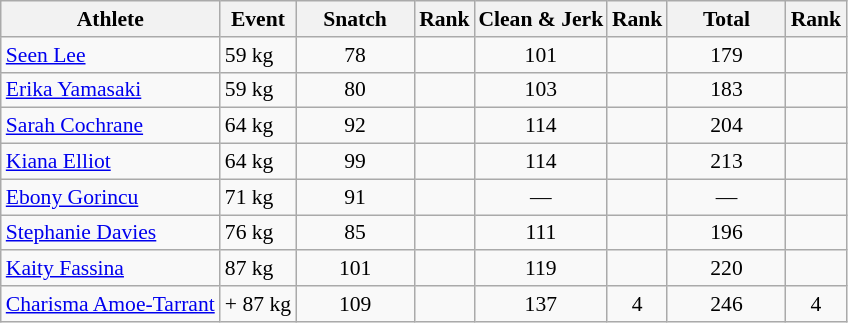<table class=wikitable style=font-size:90%;text-align:center>
<tr>
<th>Athlete</th>
<th>Event</th>
<th style="width:5em;">Snatch</th>
<th>Rank</th>
<th style="padding:2px;">Clean & Jerk</th>
<th>Rank</th>
<th style="width:5em;">Total</th>
<th>Rank</th>
</tr>
<tr>
<td align=left><a href='#'>Seen Lee</a></td>
<td align=left>59 kg</td>
<td>78</td>
<td></td>
<td>101</td>
<td></td>
<td>179</td>
<td></td>
</tr>
<tr>
<td align=left><a href='#'>Erika Yamasaki</a></td>
<td align=left>59 kg</td>
<td>80</td>
<td></td>
<td>103</td>
<td></td>
<td>183</td>
<td></td>
</tr>
<tr>
<td align=left><a href='#'>Sarah Cochrane</a></td>
<td align=left>64 kg</td>
<td>92</td>
<td></td>
<td>114</td>
<td></td>
<td>204</td>
<td></td>
</tr>
<tr>
<td align=left><a href='#'>Kiana Elliot</a></td>
<td align=left>64 kg</td>
<td>99</td>
<td></td>
<td>114</td>
<td></td>
<td>213</td>
<td></td>
</tr>
<tr>
<td align=left><a href='#'>Ebony Gorincu</a></td>
<td align=left>71 kg</td>
<td>91</td>
<td></td>
<td>—</td>
<td></td>
<td>—</td>
<td></td>
</tr>
<tr>
<td align=left><a href='#'>Stephanie Davies</a></td>
<td align=left>76 kg</td>
<td>85</td>
<td></td>
<td>111</td>
<td></td>
<td>196</td>
<td></td>
</tr>
<tr>
<td align=left><a href='#'>Kaity Fassina</a></td>
<td align=left>87 kg</td>
<td>101</td>
<td></td>
<td>119</td>
<td></td>
<td>220</td>
<td></td>
</tr>
<tr>
<td align=left><a href='#'>Charisma Amoe-Tarrant</a></td>
<td align=left>+ 87 kg</td>
<td>109</td>
<td></td>
<td>137</td>
<td>4</td>
<td>246</td>
<td>4</td>
</tr>
</table>
